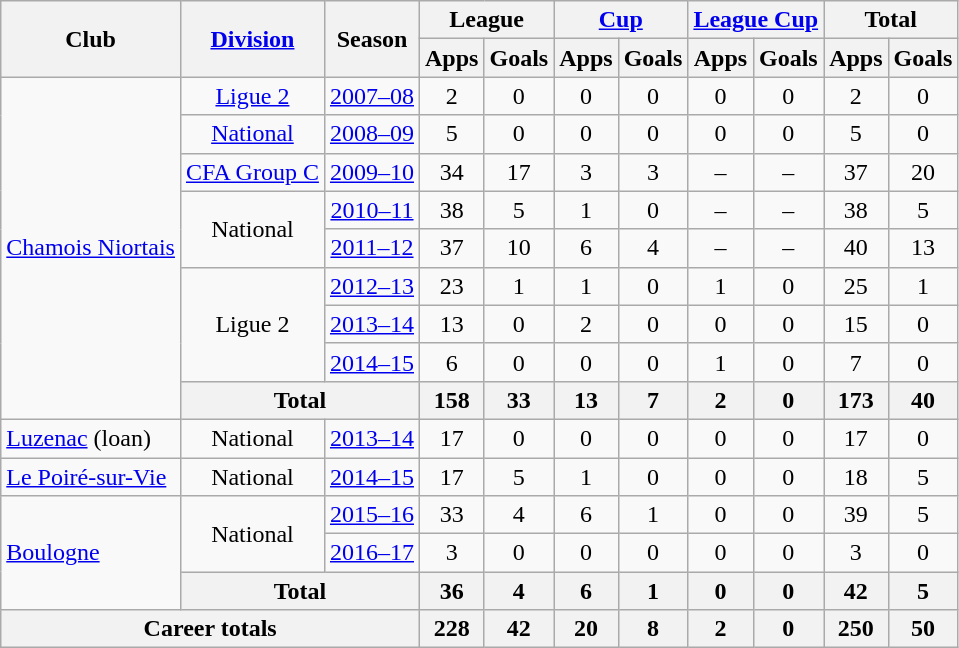<table class="wikitable" style="text-align:center">
<tr>
<th rowspan="2">Club</th>
<th rowspan="2"><a href='#'>Division</a></th>
<th rowspan="2">Season</th>
<th colspan="2">League</th>
<th colspan="2"><a href='#'>Cup</a></th>
<th colspan="2"><a href='#'>League Cup</a></th>
<th colspan="2">Total</th>
</tr>
<tr>
<th>Apps</th>
<th>Goals</th>
<th>Apps</th>
<th>Goals</th>
<th>Apps</th>
<th>Goals</th>
<th>Apps</th>
<th>Goals</th>
</tr>
<tr>
<td rowspan="9" valign=center><a href='#'>Chamois Niortais</a></td>
<td><a href='#'>Ligue 2</a></td>
<td><a href='#'>2007–08</a></td>
<td>2</td>
<td>0</td>
<td>0</td>
<td>0</td>
<td>0</td>
<td>0</td>
<td>2</td>
<td>0</td>
</tr>
<tr>
<td><a href='#'>National</a></td>
<td><a href='#'>2008–09</a></td>
<td>5</td>
<td>0</td>
<td>0</td>
<td>0</td>
<td>0</td>
<td>0</td>
<td>5</td>
<td>0</td>
</tr>
<tr>
<td><a href='#'>CFA Group C</a></td>
<td><a href='#'>2009–10</a></td>
<td>34</td>
<td>17</td>
<td>3</td>
<td>3</td>
<td>–</td>
<td>–</td>
<td>37</td>
<td>20</td>
</tr>
<tr>
<td rowspan=2>National</td>
<td><a href='#'>2010–11</a></td>
<td>38</td>
<td>5</td>
<td>1</td>
<td>0</td>
<td>–</td>
<td>–</td>
<td>38</td>
<td>5</td>
</tr>
<tr>
<td><a href='#'>2011–12</a></td>
<td>37</td>
<td>10</td>
<td>6</td>
<td>4</td>
<td>–</td>
<td>–</td>
<td>40</td>
<td>13</td>
</tr>
<tr>
<td rowspan="3">Ligue 2</td>
<td><a href='#'>2012–13</a></td>
<td>23</td>
<td>1</td>
<td>1</td>
<td>0</td>
<td>1</td>
<td>0</td>
<td>25</td>
<td>1</td>
</tr>
<tr>
<td align=left><a href='#'>2013–14</a></td>
<td>13</td>
<td>0</td>
<td>2</td>
<td>0</td>
<td>0</td>
<td>0</td>
<td>15</td>
<td>0</td>
</tr>
<tr>
<td><a href='#'>2014–15</a></td>
<td>6</td>
<td>0</td>
<td>0</td>
<td>0</td>
<td>1</td>
<td>0</td>
<td>7</td>
<td>0</td>
</tr>
<tr>
<th colspan="2" align=center>Total</th>
<th>158</th>
<th>33</th>
<th>13</th>
<th>7</th>
<th>2</th>
<th>0</th>
<th>173</th>
<th>40</th>
</tr>
<tr>
<td align=left><a href='#'>Luzenac</a> (loan)</td>
<td>National</td>
<td><a href='#'>2013–14</a></td>
<td>17</td>
<td>0</td>
<td>0</td>
<td>0</td>
<td>0</td>
<td>0</td>
<td>17</td>
<td>0</td>
</tr>
<tr>
<td align=left><a href='#'>Le Poiré-sur-Vie</a></td>
<td>National</td>
<td><a href='#'>2014–15</a></td>
<td>17</td>
<td>5</td>
<td>1</td>
<td>0</td>
<td>0</td>
<td>0</td>
<td>18</td>
<td>5</td>
</tr>
<tr>
<td rowspan=3 align=left><a href='#'>Boulogne</a></td>
<td rowspan=2>National</td>
<td><a href='#'>2015–16</a></td>
<td>33</td>
<td>4</td>
<td>6</td>
<td>1</td>
<td>0</td>
<td>0</td>
<td>39</td>
<td>5</td>
</tr>
<tr>
<td><a href='#'>2016–17</a></td>
<td>3</td>
<td>0</td>
<td>0</td>
<td>0</td>
<td>0</td>
<td>0</td>
<td>3</td>
<td>0</td>
</tr>
<tr>
<th colspan="2" align=center>Total</th>
<th>36</th>
<th>4</th>
<th>6</th>
<th>1</th>
<th>0</th>
<th>0</th>
<th>42</th>
<th>5</th>
</tr>
<tr>
<th colspan="3">Career totals</th>
<th>228</th>
<th>42</th>
<th>20</th>
<th>8</th>
<th>2</th>
<th>0</th>
<th>250</th>
<th>50</th>
</tr>
</table>
